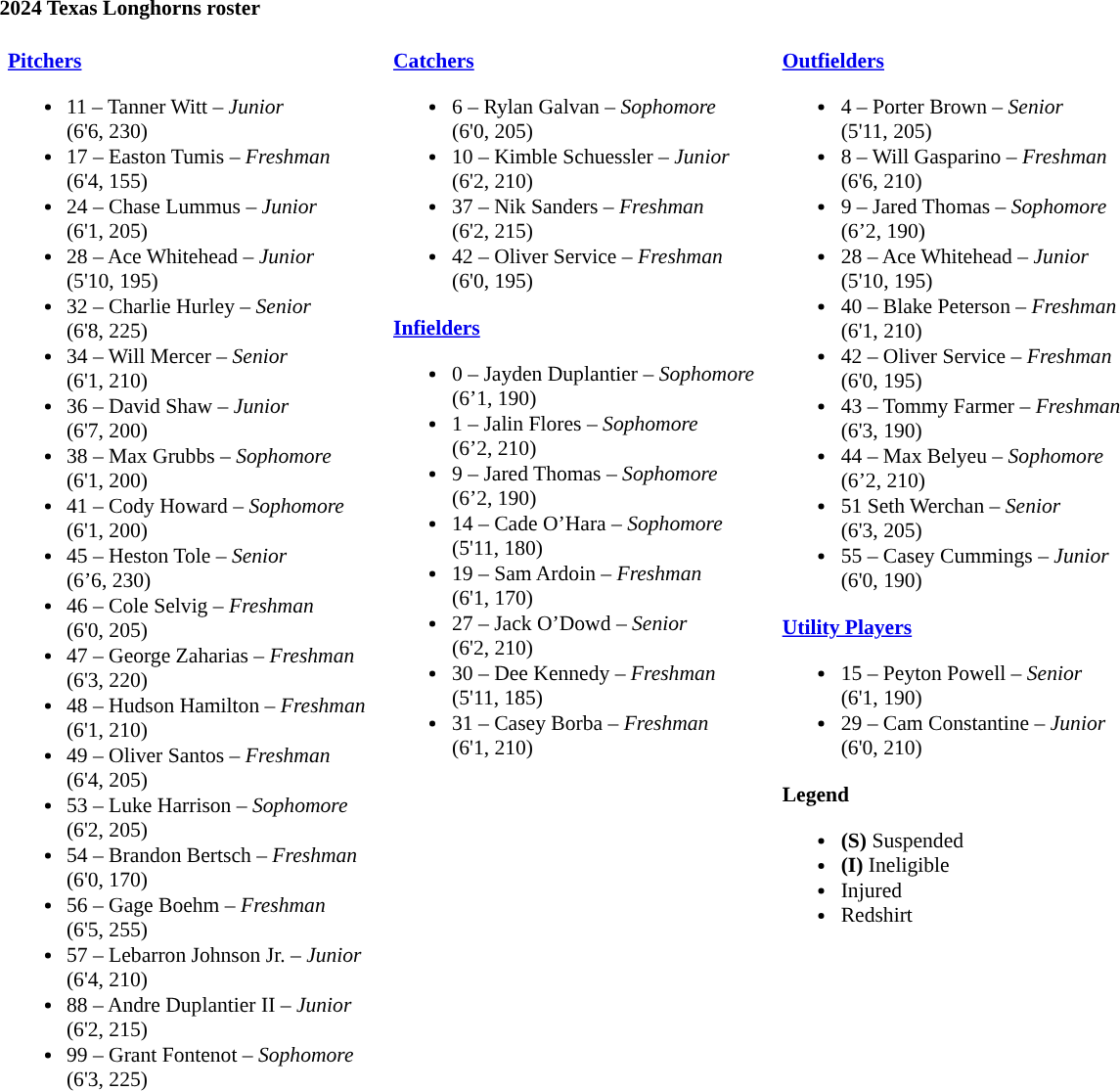<table class="toccolours" style="border-collapse:collapse; font-size:90%;">
<tr>
<td colspan="7"><strong>2024 Texas Longhorns roster</strong></td>
</tr>
<tr>
<td width="03"> </td>
<td valign="top"><br><strong><a href='#'>Pitchers</a></strong><ul><li>11 – Tanner Witt – <em> Junior</em><br>(6'6, 230) </li><li>17 – Easton Tumis – <em>Freshman</em><br>(6'4, 155) </li><li>24 – Chase Lummus – <em> Junior</em><br>(6'1, 205) </li><li>28 – Ace Whitehead – <em>Junior</em><br>(5'10, 195) </li><li>32 – Charlie Hurley – <em>Senior</em><br>(6'8, 225) </li><li>34 – Will Mercer – <em> Senior</em><br>(6'1, 210) </li><li>36 – David Shaw – <em>Junior</em><br>(6'7, 200) </li><li>38 – Max Grubbs – <em>Sophomore</em><br>(6'1, 200) </li><li>41 – Cody Howard – <em> Sophomore</em><br>(6'1, 200) </li><li>45 – Heston Tole – <em>Senior</em><br>(6’6, 230) </li><li>46 – Cole Selvig – <em>Freshman</em><br>(6'0, 205) </li><li>47 – George Zaharias – <em>Freshman</em><br>(6'3, 220) </li><li>48 – Hudson Hamilton – <em>Freshman</em><br>(6'1, 210) </li><li>49 – Oliver Santos – <em> Freshman</em><br>(6'4, 205) </li><li>53 – Luke Harrison – <em> Sophomore</em><br>(6'2, 205) </li><li>54 – Brandon Bertsch – <em>Freshman</em><br>(6'0, 170) </li><li>56 – Gage Boehm – <em> Freshman</em><br>(6'5, 255) </li><li>57 – Lebarron Johnson Jr. – <em> Junior</em><br>(6'4, 210) </li><li>88 – Andre Duplantier II – <em> Junior</em><br>(6'2, 215) </li><li>99 – Grant Fontenot – <em> Sophomore</em><br>(6'3, 225) </li></ul></td>
<td width="15"> </td>
<td valign="top"><br><strong><a href='#'>Catchers</a></strong><ul><li>6 – Rylan Galvan – <em>Sophomore</em><br>(6'0, 205) </li><li>10 – Kimble Schuessler – <em> Junior</em><br>(6'2, 210) </li><li>37 – Nik Sanders – <em>Freshman</em><br>(6'2, 215) </li><li>42 – Oliver Service – <em>Freshman</em><br>(6'0, 195) </li></ul><strong><a href='#'>Infielders</a></strong><ul><li>0 – Jayden Duplantier – <em>Sophomore</em><br>(6’1, 190) </li><li>1 – Jalin Flores – <em>Sophomore</em><br>(6’2, 210) </li><li>9 – Jared Thomas – <em>Sophomore</em><br> (6’2, 190) </li><li>14 – Cade O’Hara – <em>Sophomore</em><br>(5'11, 180) </li><li>19 – Sam Ardoin – <em>Freshman</em><br>(6'1, 170) </li><li>27 – Jack O’Dowd – <em>Senior</em><br>(6'2, 210) </li><li>30 – Dee Kennedy – <em>Freshman</em><br>(5'11, 185) </li><li>31 – Casey Borba – <em>Freshman</em><br>(6'1, 210) </li></ul></td>
<td width="15"> </td>
<td valign="top"><br><strong><a href='#'>Outfielders</a></strong><ul><li>4 – Porter Brown – <em> Senior</em><br>(5'11, 205) </li><li>8 – Will Gasparino – <em>Freshman</em><br>(6'6, 210) </li><li>9 – Jared Thomas – <em>Sophomore</em><br> (6’2, 190) </li><li>28 – Ace Whitehead – <em>Junior</em><br>(5'10, 195) </li><li>40 – Blake Peterson – <em>Freshman</em><br>(6'1, 210) </li><li>42 – Oliver Service – <em>Freshman</em><br>(6'0, 195) </li><li>43 – Tommy Farmer – <em>Freshman</em><br>(6'3, 190) </li><li>44 – Max Belyeu – <em>Sophomore</em><br> (6’2, 210) </li><li>51 Seth Werchan – <em> Senior</em><br>(6'3, 205) </li><li>55 – Casey Cummings – <em>Junior</em><br>(6'0, 190) </li></ul><strong><a href='#'>Utility Players</a></strong><ul><li>15 – Peyton Powell – <em> Senior</em><br>(6'1, 190) </li><li>29 – Cam Constantine – <em> Junior</em><br>(6'0, 210) </li></ul><strong>Legend</strong><ul><li><strong>(S)</strong> Suspended</li><li><strong>(I)</strong> Ineligible</li><li> Injured</li><li> Redshirt</li></ul></td>
<td width="25"> </td>
</tr>
</table>
